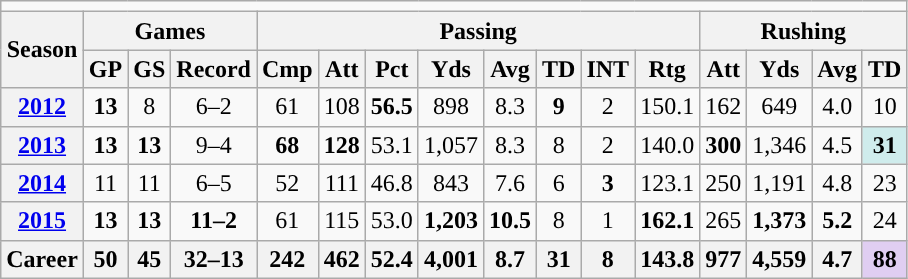<table class=wikitable style="text-align:center;">
<tr>
<td ! colspan="16"></td>
</tr>
<tr>
<th rowspan="2">Season</th>
<th colspan="3">Games</th>
<th colspan="8">Passing</th>
<th colspan="4">Rushing</th>
</tr>
<tr>
<th>GP</th>
<th>GS</th>
<th>Record</th>
<th>Cmp</th>
<th>Att</th>
<th>Pct</th>
<th>Yds</th>
<th>Avg</th>
<th>TD</th>
<th>INT</th>
<th>Rtg</th>
<th>Att</th>
<th>Yds</th>
<th>Avg</th>
<th>TD</th>
</tr>
<tr>
<th><a href='#'>2012</a></th>
<td><strong>13</strong></td>
<td>8</td>
<td>6–2</td>
<td>61</td>
<td>108</td>
<td><strong>56.5</strong></td>
<td>898</td>
<td>8.3</td>
<td><strong>9</strong></td>
<td>2</td>
<td>150.1</td>
<td>162</td>
<td>649</td>
<td>4.0</td>
<td>10</td>
</tr>
<tr>
<th><a href='#'>2013</a></th>
<td><strong>13</strong></td>
<td><strong>13</strong></td>
<td>9–4</td>
<td><strong>68</strong></td>
<td><strong>128</strong></td>
<td>53.1</td>
<td>1,057</td>
<td>8.3</td>
<td>8</td>
<td>2</td>
<td>140.0</td>
<td><strong>300</strong></td>
<td>1,346</td>
<td>4.5</td>
<td style="background:#cfecec;"><strong>31</strong></td>
</tr>
<tr>
<th><a href='#'>2014</a></th>
<td>11</td>
<td>11</td>
<td>6–5</td>
<td>52</td>
<td>111</td>
<td>46.8</td>
<td>843</td>
<td>7.6</td>
<td>6</td>
<td><strong>3</strong></td>
<td>123.1</td>
<td>250</td>
<td>1,191</td>
<td>4.8</td>
<td>23</td>
</tr>
<tr>
<th><a href='#'>2015</a></th>
<td><strong>13</strong></td>
<td><strong>13</strong></td>
<td><strong>11–2</strong></td>
<td>61</td>
<td>115</td>
<td>53.0</td>
<td><strong>1,203</strong></td>
<td><strong>10.5</strong></td>
<td>8</td>
<td>1</td>
<td><strong>162.1</strong></td>
<td>265</td>
<td><strong>1,373</strong></td>
<td><strong>5.2</strong></td>
<td>24</td>
</tr>
<tr>
<th>Career</th>
<th>50</th>
<th>45</th>
<th>32–13</th>
<th>242</th>
<th>462</th>
<th>52.4</th>
<th>4,001</th>
<th>8.7</th>
<th>31</th>
<th>8</th>
<th>143.8</th>
<th>977</th>
<th>4,559</th>
<th>4.7</th>
<th style="background:#e0cef2;">88</th>
</tr>
</table>
